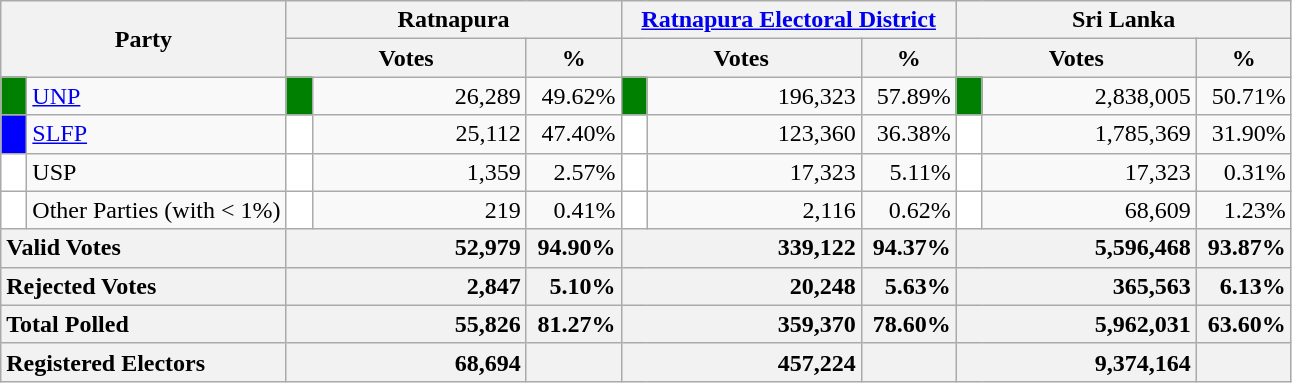<table class="wikitable">
<tr>
<th colspan="2" width="144px"rowspan="2">Party</th>
<th colspan="3" width="216px">Ratnapura</th>
<th colspan="3" width="216px"><a href='#'>Ratnapura Electoral District</a></th>
<th colspan="3" width="216px">Sri Lanka</th>
</tr>
<tr>
<th colspan="2" width="144px">Votes</th>
<th>%</th>
<th colspan="2" width="144px">Votes</th>
<th>%</th>
<th colspan="2" width="144px">Votes</th>
<th>%</th>
</tr>
<tr>
<td style="background-color:green;" width="10px"></td>
<td style="text-align:left;"><a href='#'>UNP</a></td>
<td style="background-color:green;" width="10px"></td>
<td style="text-align:right;">26,289</td>
<td style="text-align:right;">49.62%</td>
<td style="background-color:green;" width="10px"></td>
<td style="text-align:right;">196,323</td>
<td style="text-align:right;">57.89%</td>
<td style="background-color:green;" width="10px"></td>
<td style="text-align:right;">2,838,005</td>
<td style="text-align:right;">50.71%</td>
</tr>
<tr>
<td style="background-color:blue;" width="10px"></td>
<td style="text-align:left;"><a href='#'>SLFP</a></td>
<td style="background-color:white;" width="10px"></td>
<td style="text-align:right;">25,112</td>
<td style="text-align:right;">47.40%</td>
<td style="background-color:white;" width="10px"></td>
<td style="text-align:right;">123,360</td>
<td style="text-align:right;">36.38%</td>
<td style="background-color:white;" width="10px"></td>
<td style="text-align:right;">1,785,369</td>
<td style="text-align:right;">31.90%</td>
</tr>
<tr>
<td style="background-color:white;" width="10px"></td>
<td style="text-align:left;">USP</td>
<td style="background-color:white;" width="10px"></td>
<td style="text-align:right;">1,359</td>
<td style="text-align:right;">2.57%</td>
<td style="background-color:white;" width="10px"></td>
<td style="text-align:right;">17,323</td>
<td style="text-align:right;">5.11%</td>
<td style="background-color:white;" width="10px"></td>
<td style="text-align:right;">17,323</td>
<td style="text-align:right;">0.31%</td>
</tr>
<tr>
<td style="background-color:white;" width="10px"></td>
<td style="text-align:left;">Other Parties (with < 1%)</td>
<td style="background-color:white;" width="10px"></td>
<td style="text-align:right;">219</td>
<td style="text-align:right;">0.41%</td>
<td style="background-color:white;" width="10px"></td>
<td style="text-align:right;">2,116</td>
<td style="text-align:right;">0.62%</td>
<td style="background-color:white;" width="10px"></td>
<td style="text-align:right;">68,609</td>
<td style="text-align:right;">1.23%</td>
</tr>
<tr>
<th colspan="2" width="144px"style="text-align:left;">Valid Votes</th>
<th style="text-align:right;"colspan="2" width="144px">52,979</th>
<th style="text-align:right;">94.90%</th>
<th style="text-align:right;"colspan="2" width="144px">339,122</th>
<th style="text-align:right;">94.37%</th>
<th style="text-align:right;"colspan="2" width="144px">5,596,468</th>
<th style="text-align:right;">93.87%</th>
</tr>
<tr>
<th colspan="2" width="144px"style="text-align:left;">Rejected Votes</th>
<th style="text-align:right;"colspan="2" width="144px">2,847</th>
<th style="text-align:right;">5.10%</th>
<th style="text-align:right;"colspan="2" width="144px">20,248</th>
<th style="text-align:right;">5.63%</th>
<th style="text-align:right;"colspan="2" width="144px">365,563</th>
<th style="text-align:right;">6.13%</th>
</tr>
<tr>
<th colspan="2" width="144px"style="text-align:left;">Total Polled</th>
<th style="text-align:right;"colspan="2" width="144px">55,826</th>
<th style="text-align:right;">81.27%</th>
<th style="text-align:right;"colspan="2" width="144px">359,370</th>
<th style="text-align:right;">78.60%</th>
<th style="text-align:right;"colspan="2" width="144px">5,962,031</th>
<th style="text-align:right;">63.60%</th>
</tr>
<tr>
<th colspan="2" width="144px"style="text-align:left;">Registered Electors</th>
<th style="text-align:right;"colspan="2" width="144px">68,694</th>
<th></th>
<th style="text-align:right;"colspan="2" width="144px">457,224</th>
<th></th>
<th style="text-align:right;"colspan="2" width="144px">9,374,164</th>
<th></th>
</tr>
</table>
